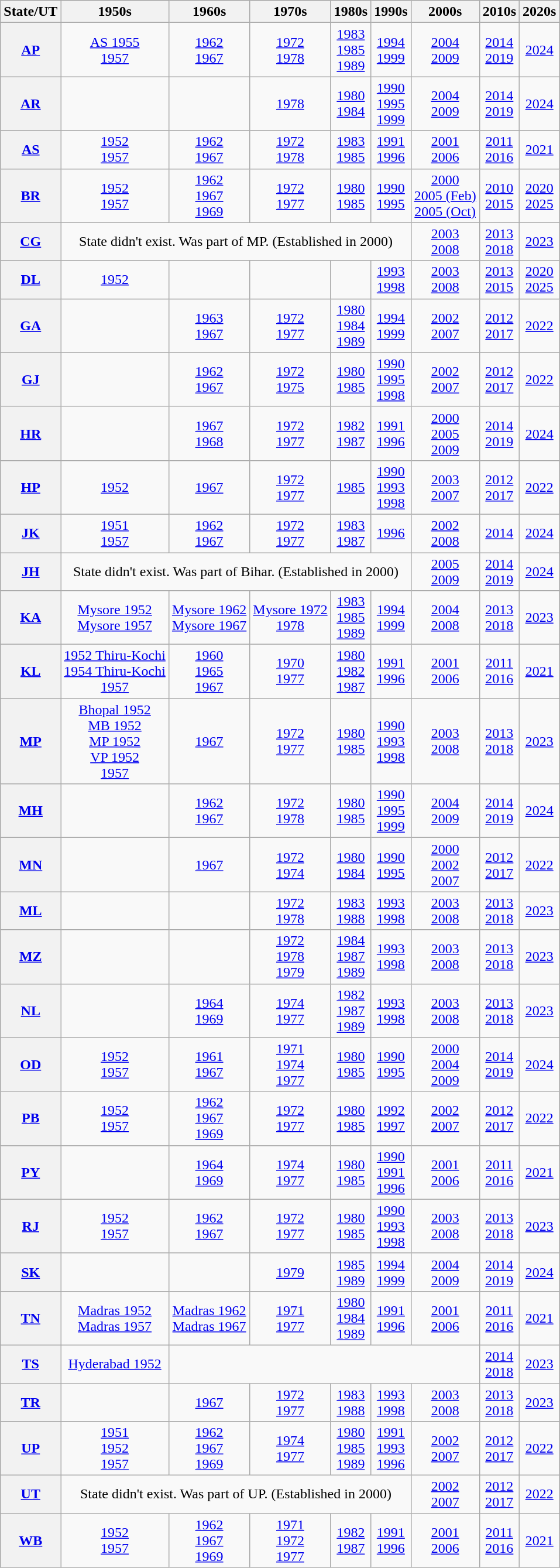<table class="wikitable sortable mw-collapsible sticky-header" style="text-align:center;">
<tr>
<th>State/UT</th>
<th>1950s</th>
<th>1960s</th>
<th>1970s</th>
<th>1980s</th>
<th>1990s</th>
<th>2000s</th>
<th>2010s</th>
<th>2020s</th>
</tr>
<tr>
<th><a href='#'>AP</a></th>
<td><a href='#'>AS 1955</a> <br> <a href='#'>1957</a></td>
<td><a href='#'>1962</a> <br> <a href='#'>1967</a></td>
<td><a href='#'>1972</a> <br> <a href='#'>1978</a></td>
<td><a href='#'>1983</a> <br> <a href='#'>1985</a> <br> <a href='#'>1989</a></td>
<td><a href='#'>1994</a> <br> <a href='#'>1999</a></td>
<td><a href='#'>2004</a> <br> <a href='#'>2009</a></td>
<td><a href='#'>2014</a> <br> <a href='#'>2019</a></td>
<td><a href='#'>2024</a></td>
</tr>
<tr>
<th><a href='#'>AR</a></th>
<td></td>
<td></td>
<td><a href='#'>1978</a></td>
<td><a href='#'>1980</a> <br> <a href='#'>1984</a></td>
<td><a href='#'>1990</a> <br> <a href='#'>1995</a> <br> <a href='#'>1999</a></td>
<td><a href='#'>2004</a> <br> <a href='#'>2009</a></td>
<td><a href='#'>2014</a> <br> <a href='#'>2019</a></td>
<td><a href='#'>2024</a></td>
</tr>
<tr>
<th><a href='#'>AS</a></th>
<td><a href='#'>1952</a> <br> <a href='#'>1957</a></td>
<td><a href='#'>1962</a> <br> <a href='#'>1967</a></td>
<td><a href='#'>1972</a> <br> <a href='#'>1978</a></td>
<td><a href='#'>1983</a> <br> <a href='#'>1985</a></td>
<td><a href='#'>1991</a> <br> <a href='#'>1996</a></td>
<td><a href='#'>2001</a> <br> <a href='#'>2006</a></td>
<td><a href='#'>2011</a> <br> <a href='#'>2016</a></td>
<td><a href='#'>2021</a></td>
</tr>
<tr>
<th><a href='#'>BR</a></th>
<td><a href='#'>1952</a> <br> <a href='#'>1957</a></td>
<td><a href='#'>1962</a> <br> <a href='#'>1967</a> <br> <a href='#'>1969</a></td>
<td><a href='#'>1972</a> <br> <a href='#'>1977</a></td>
<td><a href='#'>1980</a> <br> <a href='#'>1985</a></td>
<td><a href='#'>1990</a> <br> <a href='#'>1995</a></td>
<td><a href='#'>2000</a> <br> <a href='#'>2005 (Feb)</a> <br> <a href='#'>2005 (Oct)</a></td>
<td><a href='#'>2010</a> <br> <a href='#'>2015</a></td>
<td><a href='#'>2020</a> <br> <a href='#'>2025</a></td>
</tr>
<tr>
<th><a href='#'>CG</a></th>
<td colspan="5">State didn't exist. Was part of MP. (Established in 2000)</td>
<td><a href='#'>2003</a><br><a href='#'>2008</a></td>
<td><a href='#'>2013</a><br><a href='#'>2018</a></td>
<td><a href='#'>2023</a></td>
</tr>
<tr>
<th><a href='#'>DL</a></th>
<td><a href='#'>1952</a></td>
<td></td>
<td></td>
<td></td>
<td><a href='#'>1993</a> <br> <a href='#'>1998</a></td>
<td><a href='#'>2003</a> <br> <a href='#'>2008</a></td>
<td><a href='#'>2013</a> <br> <a href='#'>2015</a></td>
<td><a href='#'>2020</a> <br> <a href='#'>2025</a></td>
</tr>
<tr>
<th><a href='#'>GA</a></th>
<td></td>
<td><a href='#'>1963</a> <br> <a href='#'>1967</a></td>
<td><a href='#'>1972</a> <br> <a href='#'>1977</a></td>
<td><a href='#'>1980</a> <br> <a href='#'>1984</a> <br> <a href='#'>1989</a></td>
<td><a href='#'>1994</a> <br> <a href='#'>1999</a></td>
<td><a href='#'>2002</a> <br> <a href='#'>2007</a></td>
<td><a href='#'>2012</a> <br> <a href='#'>2017</a></td>
<td><a href='#'>2022</a></td>
</tr>
<tr>
<th><a href='#'>GJ</a></th>
<td></td>
<td><a href='#'>1962</a> <br> <a href='#'>1967</a></td>
<td><a href='#'>1972</a> <br> <a href='#'>1975</a></td>
<td><a href='#'>1980</a> <br> <a href='#'>1985</a></td>
<td><a href='#'>1990</a> <br> <a href='#'>1995</a> <br> <a href='#'>1998</a></td>
<td><a href='#'>2002</a> <br> <a href='#'>2007</a></td>
<td><a href='#'>2012</a> <br> <a href='#'>2017</a></td>
<td><a href='#'>2022</a></td>
</tr>
<tr>
<th><a href='#'>HR</a></th>
<td></td>
<td><a href='#'>1967</a> <br> <a href='#'>1968</a></td>
<td><a href='#'>1972</a> <br> <a href='#'>1977</a></td>
<td><a href='#'>1982</a> <br> <a href='#'>1987</a></td>
<td><a href='#'>1991</a> <br> <a href='#'>1996</a></td>
<td><a href='#'>2000</a> <br> <a href='#'>2005</a> <br> <a href='#'>2009</a></td>
<td><a href='#'>2014</a> <br> <a href='#'>2019</a></td>
<td><a href='#'>2024</a></td>
</tr>
<tr>
<th><a href='#'>HP</a></th>
<td><a href='#'>1952</a> <br></td>
<td><a href='#'>1967</a></td>
<td><a href='#'>1972</a> <br> <a href='#'>1977</a></td>
<td><a href='#'>1985</a> <br></td>
<td><a href='#'>1990</a> <br> <a href='#'>1993</a> <br> <a href='#'>1998</a></td>
<td><a href='#'>2003</a> <br> <a href='#'>2007</a></td>
<td><a href='#'>2012</a> <br> <a href='#'>2017</a></td>
<td><a href='#'>2022</a></td>
</tr>
<tr>
<th><a href='#'>JK</a></th>
<td><a href='#'>1951</a> <br> <a href='#'>1957</a></td>
<td><a href='#'>1962</a> <br> <a href='#'>1967</a></td>
<td><a href='#'>1972</a> <br> <a href='#'>1977</a></td>
<td><a href='#'>1983</a> <br> <a href='#'>1987</a></td>
<td><a href='#'>1996</a></td>
<td><a href='#'>2002</a> <br> <a href='#'>2008</a></td>
<td><a href='#'>2014</a></td>
<td><a href='#'>2024</a></td>
</tr>
<tr>
<th><a href='#'>JH</a></th>
<td colspan="5">State didn't exist. Was part of Bihar. (Established in 2000)</td>
<td><a href='#'>2005</a> <br> <a href='#'>2009</a></td>
<td><a href='#'>2014</a> <br> <a href='#'>2019</a></td>
<td><a href='#'>2024</a></td>
</tr>
<tr>
<th><a href='#'>KA</a></th>
<td><a href='#'>Mysore 1952</a> <br> <a href='#'>Mysore 1957</a></td>
<td><a href='#'>Mysore 1962</a> <br> <a href='#'>Mysore 1967</a></td>
<td><a href='#'>Mysore 1972</a> <br> <a href='#'>1978</a></td>
<td><a href='#'>1983</a> <br> <a href='#'>1985</a> <br> <a href='#'>1989</a></td>
<td><a href='#'>1994</a> <br> <a href='#'>1999</a></td>
<td><a href='#'>2004</a> <br> <a href='#'>2008</a></td>
<td><a href='#'>2013</a> <br> <a href='#'>2018</a></td>
<td><a href='#'>2023</a></td>
</tr>
<tr>
<th><a href='#'>KL</a></th>
<td><a href='#'>1952 Thiru-Kochi</a> <br> <a href='#'>1954 Thiru-Kochi</a> <br><a href='#'>1957</a></td>
<td><a href='#'>1960</a> <br> <a href='#'>1965</a> <br> <a href='#'>1967</a></td>
<td><a href='#'>1970</a> <br> <a href='#'>1977</a></td>
<td><a href='#'>1980</a> <br> <a href='#'>1982</a> <br> <a href='#'>1987</a></td>
<td><a href='#'>1991</a> <br> <a href='#'>1996</a></td>
<td><a href='#'>2001</a> <br> <a href='#'>2006</a></td>
<td><a href='#'>2011</a> <br> <a href='#'>2016</a></td>
<td><a href='#'>2021</a></td>
</tr>
<tr>
<th><a href='#'>MP</a></th>
<td><a href='#'>Bhopal 1952</a> <br> <a href='#'>MB 1952</a> <br> <a href='#'>MP 1952</a> <br> <a href='#'>VP 1952</a> <br> <a href='#'>1957</a></td>
<td><a href='#'>1967</a></td>
<td><a href='#'>1972</a> <br> <a href='#'>1977</a></td>
<td><a href='#'>1980</a> <br> <a href='#'>1985</a></td>
<td><a href='#'>1990</a> <br> <a href='#'>1993</a> <br> <a href='#'>1998</a></td>
<td><a href='#'>2003</a> <br> <a href='#'>2008</a></td>
<td><a href='#'>2013</a> <br> <a href='#'>2018</a></td>
<td><a href='#'>2023</a></td>
</tr>
<tr>
<th><a href='#'>MH</a></th>
<td></td>
<td><a href='#'>1962</a> <br> <a href='#'>1967</a></td>
<td><a href='#'>1972</a> <br> <a href='#'>1978</a></td>
<td><a href='#'>1980</a> <br> <a href='#'>1985</a></td>
<td><a href='#'>1990</a> <br> <a href='#'>1995</a> <br> <a href='#'>1999</a></td>
<td><a href='#'>2004</a> <br> <a href='#'>2009</a></td>
<td><a href='#'>2014</a> <br> <a href='#'>2019</a></td>
<td><a href='#'>2024</a></td>
</tr>
<tr>
<th><a href='#'>MN</a></th>
<td></td>
<td><a href='#'>1967</a></td>
<td><a href='#'>1972</a> <br> <a href='#'>1974</a></td>
<td><a href='#'>1980</a> <br> <a href='#'>1984</a></td>
<td><a href='#'>1990</a> <br> <a href='#'>1995</a></td>
<td><a href='#'>2000</a> <br> <a href='#'>2002</a> <br> <a href='#'>2007</a></td>
<td><a href='#'>2012</a> <br> <a href='#'>2017</a></td>
<td><a href='#'>2022</a></td>
</tr>
<tr>
<th><a href='#'>ML</a></th>
<td></td>
<td></td>
<td><a href='#'>1972</a> <br> <a href='#'>1978</a></td>
<td><a href='#'>1983</a> <br> <a href='#'>1988</a></td>
<td><a href='#'>1993</a> <br> <a href='#'>1998</a></td>
<td><a href='#'>2003</a> <br> <a href='#'>2008</a></td>
<td><a href='#'>2013</a> <br> <a href='#'>2018</a></td>
<td><a href='#'>2023</a></td>
</tr>
<tr>
<th><a href='#'>MZ</a></th>
<td></td>
<td></td>
<td><a href='#'>1972</a> <br> <a href='#'>1978</a> <br> <a href='#'>1979</a></td>
<td><a href='#'>1984</a> <br> <a href='#'>1987</a> <br> <a href='#'>1989</a></td>
<td><a href='#'>1993</a> <br> <a href='#'>1998</a></td>
<td><a href='#'>2003</a> <br> <a href='#'>2008</a></td>
<td><a href='#'>2013</a> <br> <a href='#'>2018</a></td>
<td><a href='#'>2023</a></td>
</tr>
<tr>
<th><a href='#'>NL</a></th>
<td></td>
<td><a href='#'>1964</a> <br> <a href='#'>1969</a></td>
<td><a href='#'>1974</a> <br> <a href='#'>1977</a></td>
<td><a href='#'>1982</a> <br> <a href='#'>1987</a> <br> <a href='#'>1989</a></td>
<td><a href='#'>1993</a> <br> <a href='#'>1998</a></td>
<td><a href='#'>2003</a> <br> <a href='#'>2008</a></td>
<td><a href='#'>2013</a> <br> <a href='#'>2018</a></td>
<td><a href='#'>2023</a></td>
</tr>
<tr>
<th><a href='#'>OD</a></th>
<td><a href='#'>1952</a> <br> <a href='#'>1957</a></td>
<td><a href='#'>1961</a> <br> <a href='#'>1967</a></td>
<td><a href='#'>1971</a> <br> <a href='#'>1974</a> <br> <a href='#'>1977</a></td>
<td><a href='#'>1980</a> <br> <a href='#'>1985</a></td>
<td><a href='#'>1990</a> <br> <a href='#'>1995</a></td>
<td><a href='#'>2000</a> <br> <a href='#'>2004</a> <br> <a href='#'>2009</a></td>
<td><a href='#'>2014</a> <br> <a href='#'>2019</a></td>
<td><a href='#'>2024</a></td>
</tr>
<tr>
<th><a href='#'>PB</a></th>
<td><a href='#'>1952</a> <br> <a href='#'>1957</a></td>
<td><a href='#'>1962</a> <br> <a href='#'>1967</a> <br> <a href='#'>1969</a></td>
<td><a href='#'>1972</a> <br> <a href='#'>1977</a></td>
<td><a href='#'>1980</a> <br> <a href='#'>1985</a></td>
<td><a href='#'>1992</a> <br> <a href='#'>1997</a></td>
<td><a href='#'>2002</a> <br> <a href='#'>2007</a></td>
<td><a href='#'>2012</a> <br> <a href='#'>2017</a></td>
<td><a href='#'>2022</a></td>
</tr>
<tr>
<th><a href='#'>PY</a></th>
<td></td>
<td><a href='#'>1964</a><br><a href='#'>1969</a></td>
<td><a href='#'>1974</a><br><a href='#'>1977</a></td>
<td><a href='#'>1980</a><br><a href='#'>1985</a></td>
<td><a href='#'>1990</a><br><a href='#'>1991</a><br><a href='#'>1996</a></td>
<td><a href='#'>2001</a><br><a href='#'>2006</a></td>
<td><a href='#'>2011</a><br><a href='#'>2016</a></td>
<td><a href='#'>2021</a></td>
</tr>
<tr>
<th><a href='#'>RJ</a></th>
<td><a href='#'>1952</a> <br> <a href='#'>1957</a></td>
<td><a href='#'>1962</a> <br> <a href='#'>1967</a></td>
<td><a href='#'>1972</a> <br> <a href='#'>1977</a></td>
<td><a href='#'>1980</a> <br> <a href='#'>1985</a></td>
<td><a href='#'>1990</a> <br> <a href='#'>1993</a> <br> <a href='#'>1998</a></td>
<td><a href='#'>2003</a> <br> <a href='#'>2008</a></td>
<td><a href='#'>2013</a> <br> <a href='#'>2018</a></td>
<td><a href='#'>2023</a></td>
</tr>
<tr>
<th><a href='#'>SK</a></th>
<td></td>
<td></td>
<td><a href='#'>1979</a></td>
<td><a href='#'>1985</a> <br> <a href='#'>1989</a></td>
<td><a href='#'>1994</a> <br> <a href='#'>1999</a></td>
<td><a href='#'>2004</a> <br> <a href='#'>2009</a></td>
<td><a href='#'>2014</a> <br> <a href='#'>2019</a></td>
<td><a href='#'>2024</a></td>
</tr>
<tr>
<th><a href='#'>TN</a></th>
<td><a href='#'>Madras 1952</a><br><a href='#'>Madras 1957</a></td>
<td><a href='#'>Madras 1962</a><br><a href='#'>Madras 1967</a></td>
<td><a href='#'>1971</a><br><a href='#'>1977</a></td>
<td><a href='#'>1980</a><br><a href='#'>1984</a><br><a href='#'>1989</a></td>
<td><a href='#'>1991</a><br><a href='#'>1996</a></td>
<td><a href='#'>2001</a><br><a href='#'>2006</a></td>
<td><a href='#'>2011</a><br><a href='#'>2016</a></td>
<td><a href='#'>2021</a></td>
</tr>
<tr>
<th><a href='#'>TS</a></th>
<td><a href='#'>Hyderabad 1952</a></td>
<td colspan=5></td>
<td><a href='#'>2014</a><br><a href='#'>2018</a></td>
<td><a href='#'>2023</a></td>
</tr>
<tr>
<th><a href='#'>TR</a></th>
<td></td>
<td><a href='#'>1967</a></td>
<td><a href='#'>1972</a> <br> <a href='#'>1977</a></td>
<td><a href='#'>1983</a> <br> <a href='#'>1988</a></td>
<td><a href='#'>1993</a> <br> <a href='#'>1998</a></td>
<td><a href='#'>2003</a> <br> <a href='#'>2008</a></td>
<td><a href='#'>2013</a> <br> <a href='#'>2018</a></td>
<td><a href='#'>2023</a></td>
</tr>
<tr>
<th><a href='#'>UP</a></th>
<td><a href='#'>1951</a> <br> <a href='#'>1952</a> <br> <a href='#'>1957</a></td>
<td><a href='#'>1962</a> <br> <a href='#'>1967</a> <br> <a href='#'>1969</a></td>
<td><a href='#'>1974</a> <br> <a href='#'>1977</a></td>
<td><a href='#'>1980</a> <br> <a href='#'>1985</a> <br> <a href='#'>1989</a></td>
<td><a href='#'>1991</a> <br> <a href='#'>1993</a> <br> <a href='#'>1996</a></td>
<td><a href='#'>2002</a> <br> <a href='#'>2007</a></td>
<td><a href='#'>2012</a> <br> <a href='#'>2017</a></td>
<td><a href='#'>2022</a></td>
</tr>
<tr>
<th><a href='#'>UT</a></th>
<td colspan="5">State didn't exist. Was part of UP. (Established in 2000)</td>
<td><a href='#'>2002</a> <br> <a href='#'>2007</a></td>
<td><a href='#'>2012</a> <br> <a href='#'>2017</a></td>
<td><a href='#'>2022</a></td>
</tr>
<tr>
<th><a href='#'>WB</a></th>
<td><a href='#'>1952</a> <br> <a href='#'>1957</a></td>
<td><a href='#'>1962</a> <br> <a href='#'>1967</a> <br> <a href='#'>1969</a></td>
<td><a href='#'>1971</a> <br> <a href='#'>1972</a> <br> <a href='#'>1977</a></td>
<td><a href='#'>1982</a> <br> <a href='#'>1987</a></td>
<td><a href='#'>1991</a> <br> <a href='#'>1996</a></td>
<td><a href='#'>2001</a> <br> <a href='#'>2006</a></td>
<td><a href='#'>2011</a> <br> <a href='#'>2016</a></td>
<td><a href='#'>2021</a></td>
</tr>
</table>
